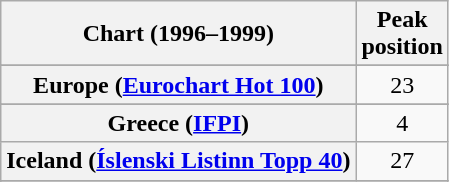<table class="wikitable sortable plainrowheaders" style="text-align:center">
<tr>
<th>Chart (1996–1999)</th>
<th>Peak<br>position</th>
</tr>
<tr>
</tr>
<tr>
</tr>
<tr>
</tr>
<tr>
</tr>
<tr>
</tr>
<tr>
<th scope="row">Europe (<a href='#'>Eurochart Hot 100</a>)</th>
<td>23</td>
</tr>
<tr>
</tr>
<tr>
</tr>
<tr>
<th scope="row">Greece (<a href='#'>IFPI</a>)</th>
<td>4</td>
</tr>
<tr>
<th scope="row">Iceland (<a href='#'>Íslenski Listinn Topp 40</a>)</th>
<td>27</td>
</tr>
<tr>
</tr>
<tr>
</tr>
<tr>
</tr>
<tr>
</tr>
<tr>
</tr>
<tr>
</tr>
<tr>
</tr>
<tr>
</tr>
<tr>
</tr>
<tr>
</tr>
<tr>
</tr>
<tr>
</tr>
</table>
